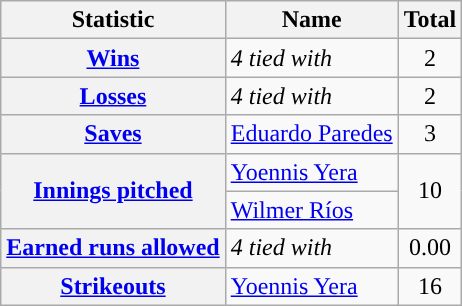<table class="wikitable plainrowheaders">
<tr>
<th scope="col">Statistic</th>
<th scope="col">Name</th>
<th scope="col">Total</th>
</tr>
<tr>
<th scope="row"><a href='#'>Wins</a></th>
<td><em>4 tied with</em></td>
<td align=center>2</td>
</tr>
<tr>
<th scope="row"><a href='#'>Losses</a></th>
<td><em>4 tied with</em></td>
<td align=center>2</td>
</tr>
<tr>
<th scope="row"><a href='#'>Saves</a></th>
<td> <a href='#'>Eduardo Paredes</a></td>
<td align=center>3</td>
</tr>
<tr>
<th scope="row" rowspan=2><a href='#'>Innings pitched</a></th>
<td> <a href='#'>Yoennis Yera</a></td>
<td align=center rowspan=2>10</td>
</tr>
<tr>
<td> <a href='#'>Wilmer Ríos</a></td>
</tr>
<tr>
<th scope="row"><a href='#'>Earned runs allowed</a></th>
<td><em>4 tied with</em></td>
<td align=center>0.00</td>
</tr>
<tr>
<th scope="row"><a href='#'>Strikeouts</a></th>
<td> <a href='#'>Yoennis Yera</a></td>
<td align=center>16</td>
</tr>
</table>
